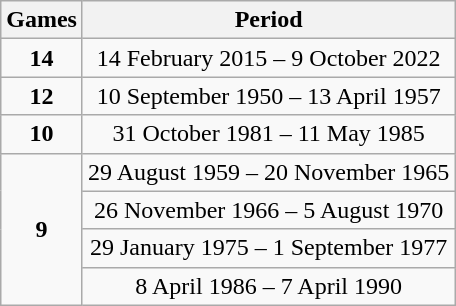<table class="wikitable sortable" style="text-align:center;">
<tr>
<th>Games</th>
<th>Period</th>
</tr>
<tr>
<td><strong>14</strong></td>
<td>14 February 2015 – 9 October 2022</td>
</tr>
<tr>
<td><strong>12</strong></td>
<td>10 September 1950 – 13 April 1957</td>
</tr>
<tr>
<td><strong>10</strong></td>
<td>31 October 1981 – 11 May 1985</td>
</tr>
<tr>
<td rowspan="4"><strong>9</strong></td>
<td>29 August 1959 – 20 November 1965</td>
</tr>
<tr>
<td>26 November 1966 – 5 August 1970</td>
</tr>
<tr>
<td>29 January 1975 – 1 September 1977</td>
</tr>
<tr>
<td>8 April 1986 – 7 April 1990</td>
</tr>
</table>
